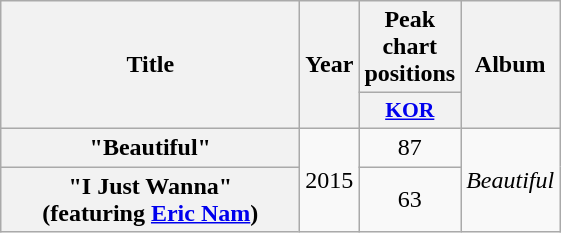<table class="wikitable plainrowheaders" style="text-align:center" border="1">
<tr>
<th scope="col" rowspan="2" style="width:12em">Title</th>
<th scope="col" rowspan="2">Year</th>
<th scope="col" colspan="1">Peak chart positions</th>
<th scope="col" rowspan="2">Album</th>
</tr>
<tr>
<th scope="col" style="width:3em;font-size:90%"><a href='#'>KOR</a><br></th>
</tr>
<tr>
<th scope="row">"Beautiful"</th>
<td rowspan="2">2015</td>
<td>87</td>
<td rowspan="2"><em>Beautiful</em></td>
</tr>
<tr>
<th scope="row">"I Just Wanna" <br><span>(featuring <a href='#'>Eric Nam</a>)</span></th>
<td>63</td>
</tr>
</table>
